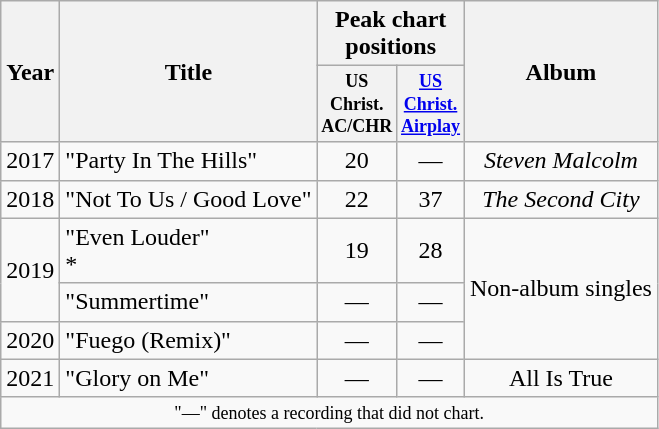<table class="wikitable" style="text-align:center;">
<tr>
<th rowspan="2">Year</th>
<th rowspan="2">Title</th>
<th scope="col" colspan="2">Peak chart positions</th>
<th rowspan="2">Album</th>
</tr>
<tr style="font-size:smaller;">
<th style="width:3em; font-size:90%">US<br>Christ.<br>AC/CHR<br></th>
<th style="width:3em; font-size:90%"><a href='#'>US<br>Christ.<br>Airplay</a><br></th>
</tr>
<tr>
<td>2017</td>
<td align="left">"Party In The Hills"<br></td>
<td>20</td>
<td>—</td>
<td><em>Steven Malcolm</em></td>
</tr>
<tr>
<td>2018</td>
<td align="left">"Not To Us / Good Love"<br></td>
<td>22</td>
<td>37</td>
<td><em>The Second City</em></td>
</tr>
<tr>
<td rowspan="2">2019</td>
<td align="left">"Even Louder"<br><span>*</span></td>
<td>19</td>
<td>28</td>
<td rowspan="3">Non-album singles</td>
</tr>
<tr>
<td align="left">"Summertime"<br></td>
<td>—</td>
<td>—</td>
</tr>
<tr>
<td rowspan="1">2020</td>
<td align="left">"Fuego (Remix)"<br></td>
<td>—</td>
<td>—</td>
</tr>
<tr>
<td rowspan="1">2021</td>
<td align="left">"Glory on Me"<br></td>
<td>—</td>
<td>—</td>
<td>All Is True</td>
</tr>
<tr>
<td colspan="5" style="font-size:9pt">"—" denotes a recording that did not chart.</td>
</tr>
</table>
